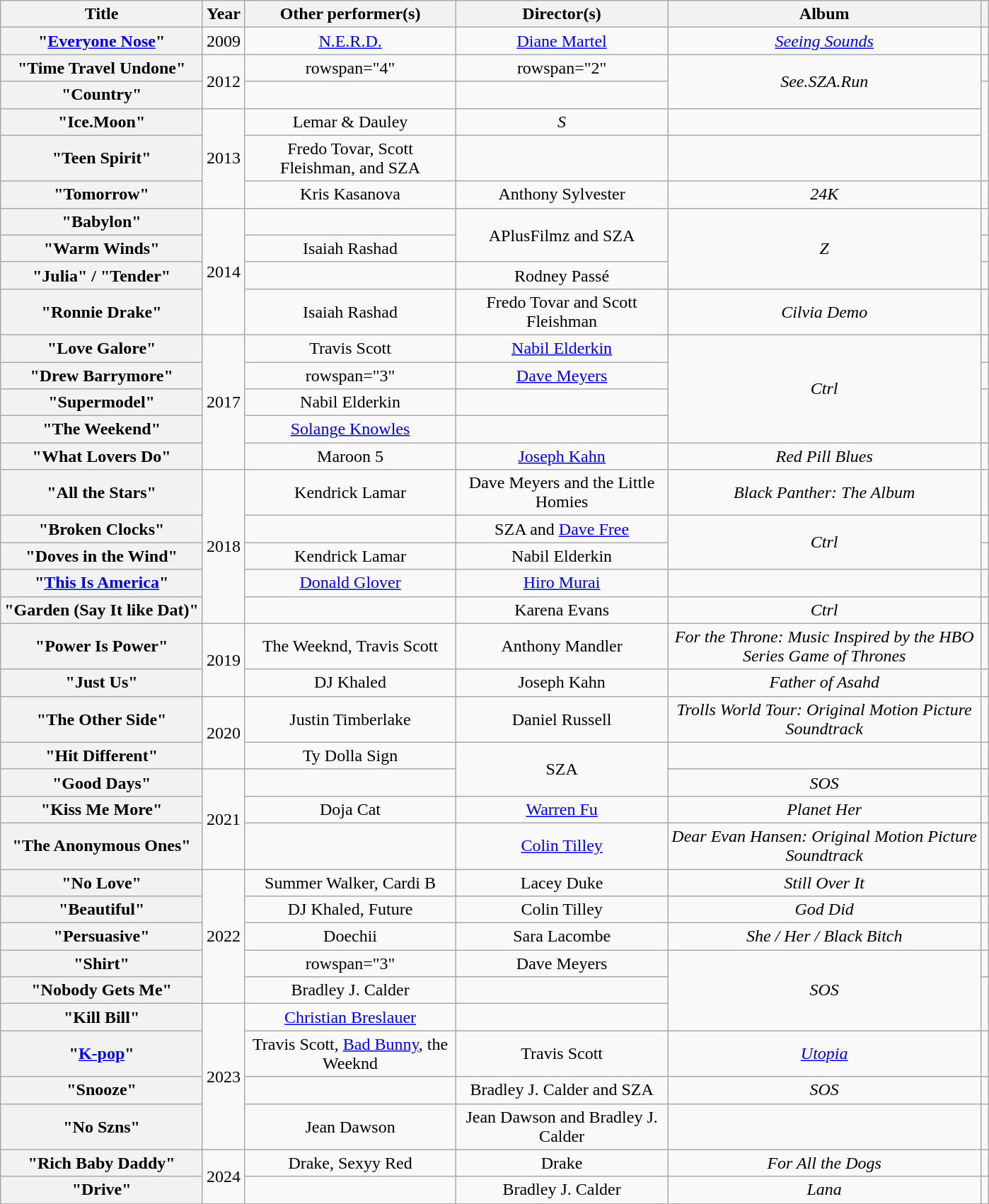<table class="wikitable plainrowheaders" style="text-align: center;">
<tr>
<th scope="col">Title</th>
<th scope="col">Year</th>
<th style="width:12em;" scope="col">Other performer(s)</th>
<th style="width:12em;" scope="col">Director(s)</th>
<th style="width:18em;" scope="col">Album</th>
<th scope="col"></th>
</tr>
<tr>
<th scope="row">"<a href='#'>Everyone Nose</a>"</th>
<td>2009</td>
<td><a href='#'>N.E.R.D.</a></td>
<td><a href='#'>Diane Martel</a></td>
<td><em><a href='#'>Seeing Sounds</a></em></td>
<td></td>
</tr>
<tr>
<th scope="row">"Time Travel Undone"</th>
<td rowspan="2">2012</td>
<td>rowspan="4" </td>
<td>rowspan="2" </td>
<td rowspan="2"><em>See.SZA.Run</em></td>
<td></td>
</tr>
<tr>
<th scope="row">"Country"</th>
<td></td>
</tr>
<tr>
<th scope="row">"Ice.Moon"</th>
<td rowspan="3">2013</td>
<td>Lemar & Dauley</td>
<td><em>S</em></td>
<td></td>
</tr>
<tr>
<th scope="row">"Teen Spirit"</th>
<td>Fredo Tovar, Scott Fleishman, and SZA</td>
<td></td>
<td></td>
</tr>
<tr>
<th scope="row">"Tomorrow"</th>
<td>Kris Kasanova</td>
<td>Anthony Sylvester</td>
<td><em>24K</em></td>
<td></td>
</tr>
<tr>
<th scope="row">"Babylon"</th>
<td rowspan="4">2014</td>
<td></td>
<td rowspan="2">APlusFilmz and SZA</td>
<td rowspan="3"><em>Z</em></td>
<td></td>
</tr>
<tr>
<th scope="row">"Warm Winds"</th>
<td>Isaiah Rashad</td>
<td></td>
</tr>
<tr>
<th scope="row">"Julia" / "Tender"</th>
<td></td>
<td>Rodney Passé</td>
<td></td>
</tr>
<tr>
<th scope="row">"Ronnie Drake"</th>
<td>Isaiah Rashad</td>
<td>Fredo Tovar and Scott Fleishman</td>
<td><em>Cilvia Demo</em></td>
<td></td>
</tr>
<tr>
<th scope="row">"Love Galore"</th>
<td rowspan="5">2017</td>
<td>Travis Scott</td>
<td><a href='#'>Nabil Elderkin</a></td>
<td rowspan="4"><em>Ctrl</em></td>
<td></td>
</tr>
<tr>
<th scope="row">"Drew Barrymore"</th>
<td>rowspan="3" </td>
<td><a href='#'>Dave Meyers</a></td>
<td></td>
</tr>
<tr>
<th scope="row">"Supermodel"</th>
<td>Nabil Elderkin</td>
<td></td>
</tr>
<tr>
<th scope="row">"The Weekend"</th>
<td><a href='#'>Solange Knowles</a></td>
<td></td>
</tr>
<tr>
<th scope="row">"What Lovers Do"</th>
<td>Maroon 5</td>
<td><a href='#'>Joseph Kahn</a></td>
<td><em>Red Pill Blues</em></td>
<td></td>
</tr>
<tr>
<th scope="row">"All the Stars"</th>
<td rowspan="5">2018</td>
<td>Kendrick Lamar</td>
<td>Dave Meyers and the Little Homies</td>
<td><em>Black Panther: The Album</em></td>
<td></td>
</tr>
<tr>
<th scope="row">"Broken Clocks"</th>
<td></td>
<td>SZA and <a href='#'>Dave Free</a></td>
<td rowspan="2"><em>Ctrl</em></td>
<td></td>
</tr>
<tr>
<th scope="row">"Doves in the Wind"</th>
<td>Kendrick Lamar</td>
<td>Nabil Elderkin</td>
<td></td>
</tr>
<tr>
<th scope="row">"<a href='#'>This Is America</a>"</th>
<td><a href='#'>Donald Glover</a></td>
<td><a href='#'>Hiro Murai</a></td>
<td></td>
<td></td>
</tr>
<tr>
<th scope="row">"Garden (Say It like Dat)"</th>
<td></td>
<td>Karena Evans</td>
<td><em>Ctrl</em></td>
<td></td>
</tr>
<tr>
<th scope="row">"Power Is Power"</th>
<td rowspan="2">2019</td>
<td>The Weeknd, Travis Scott</td>
<td>Anthony Mandler</td>
<td><em>For the Throne: Music Inspired by the HBO Series Game of Thrones</em></td>
<td></td>
</tr>
<tr>
<th scope="row">"Just Us"</th>
<td>DJ Khaled</td>
<td>Joseph Kahn</td>
<td><em>Father of Asahd</em></td>
<td></td>
</tr>
<tr>
<th scope="row">"The Other Side"</th>
<td rowspan="2">2020</td>
<td>Justin Timberlake</td>
<td>Daniel Russell</td>
<td><em>Trolls World Tour: Original Motion Picture Soundtrack</em></td>
<td></td>
</tr>
<tr>
<th scope="row">"Hit Different"</th>
<td>Ty Dolla Sign</td>
<td rowspan="2">SZA</td>
<td></td>
<td></td>
</tr>
<tr>
<th scope="row">"Good Days"</th>
<td rowspan="3">2021</td>
<td></td>
<td><em>SOS</em></td>
<td></td>
</tr>
<tr>
<th scope="row">"Kiss Me More"</th>
<td>Doja Cat</td>
<td><a href='#'>Warren Fu</a></td>
<td><em>Planet Her</em></td>
<td></td>
</tr>
<tr>
<th scope="row">"The Anonymous Ones"</th>
<td></td>
<td><a href='#'>Colin Tilley</a></td>
<td><em>Dear Evan Hansen: Original Motion Picture Soundtrack</em></td>
<td></td>
</tr>
<tr>
<th scope="row">"No Love"<br></th>
<td rowspan="5">2022</td>
<td>Summer Walker, Cardi B</td>
<td>Lacey Duke</td>
<td><em>Still Over It</em></td>
<td></td>
</tr>
<tr>
<th scope="row">"Beautiful"</th>
<td>DJ Khaled, Future</td>
<td>Colin Tilley</td>
<td><em>God Did</em></td>
<td></td>
</tr>
<tr>
<th scope="row">"Persuasive"</th>
<td>Doechii</td>
<td>Sara Lacombe</td>
<td><em>She / Her / Black Bitch</em></td>
<td></td>
</tr>
<tr>
<th scope="row">"Shirt"</th>
<td>rowspan="3" </td>
<td>Dave Meyers</td>
<td rowspan="3"><em>SOS</em></td>
<td></td>
</tr>
<tr>
<th scope="row">"Nobody Gets Me"</th>
<td>Bradley J. Calder</td>
<td></td>
</tr>
<tr>
<th scope="row">"Kill Bill"</th>
<td rowspan="4">2023</td>
<td><a href='#'>Christian Breslauer</a></td>
<td></td>
</tr>
<tr>
<th scope="row">"<a href='#'>K-pop</a>"</th>
<td>Travis Scott, <a href='#'>Bad Bunny</a>, the Weeknd</td>
<td>Travis Scott</td>
<td><em><a href='#'>Utopia</a></em></td>
<td></td>
</tr>
<tr>
<th scope="row">"Snooze"</th>
<td></td>
<td>Bradley J. Calder and SZA</td>
<td><em>SOS</em></td>
<td></td>
</tr>
<tr>
<th scope="row">"No Szns"</th>
<td>Jean Dawson</td>
<td>Jean Dawson and Bradley J. Calder</td>
<td></td>
<td></td>
</tr>
<tr>
<th scope="row">"Rich Baby Daddy"</th>
<td rowspan="2">2024</td>
<td>Drake, Sexyy Red</td>
<td>Drake</td>
<td><em>For All the Dogs</em></td>
<td></td>
</tr>
<tr>
<th scope="row">"Drive"</th>
<td></td>
<td>Bradley J. Calder</td>
<td><em>Lana</em></td>
<td></td>
</tr>
</table>
